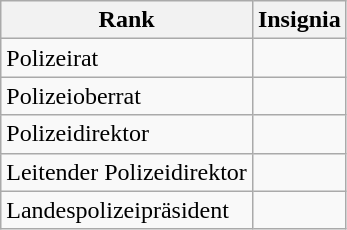<table class="wikitable">
<tr>
<th>Rank</th>
<th>Insignia</th>
</tr>
<tr>
<td>Polizeirat</td>
<td></td>
</tr>
<tr>
<td>Polizeioberrat</td>
<td></td>
</tr>
<tr>
<td>Polizeidirektor</td>
<td></td>
</tr>
<tr>
<td>Leitender Polizeidirektor</td>
<td></td>
</tr>
<tr>
<td>Landespolizeipräsident</td>
<td></td>
</tr>
</table>
